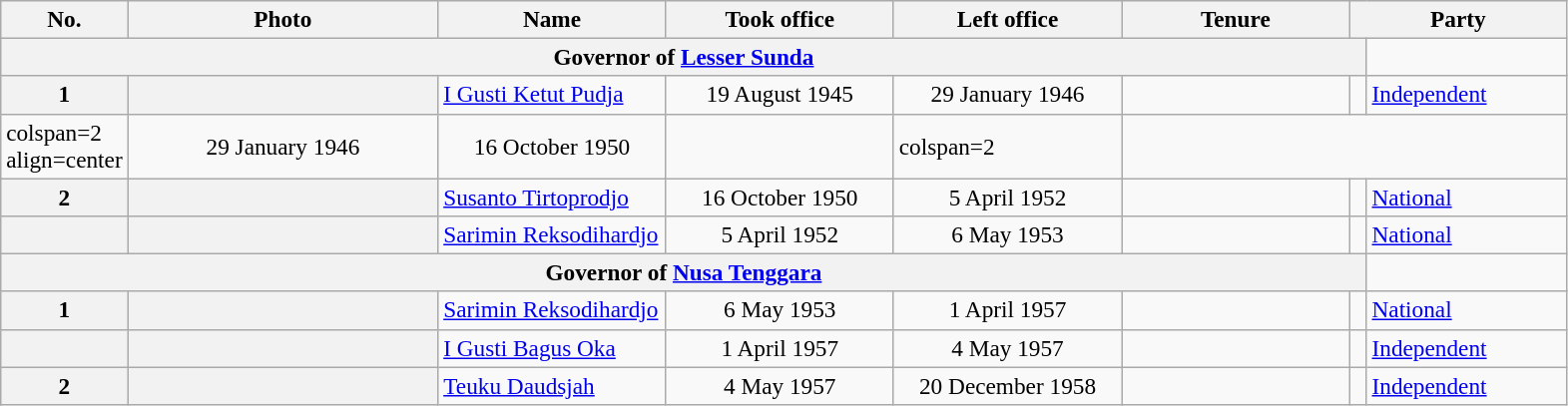<table class="wikitable" style="text-align:left; font-size:97%">
<tr>
<th width=30px>No.</th>
<th width=200px>Photo</th>
<th width=145px>Name</th>
<th width=145px>Took office</th>
<th width=145px>Left office</th>
<th width=145px>Tenure</th>
<th width=138px colspan=2>Party</th>
</tr>
<tr>
<th align=center colspan=7>Governor of <a href='#'>Lesser Sunda</a></th>
</tr>
<tr>
<th align=center>1</th>
<th></th>
<td><a href='#'>I Gusti Ketut Pudja</a></td>
<td align=center>19 August 1945</td>
<td align=center>29 January 1946</td>
<td align=center></td>
<td bgcolor=></td>
<td><a href='#'>Independent</a></td>
</tr>
<tr>
<td>colspan=2 align=center </td>
<td align=center>29 January 1946</td>
<td align=center>16 October 1950</td>
<td align=center></td>
<td>colspan=2 </td>
</tr>
<tr>
<th align=center>2</th>
<th></th>
<td><a href='#'>Susanto Tirtoprodjo</a></td>
<td align=center>16 October 1950</td>
<td align=center>5 April 1952</td>
<td align=center></td>
<td bgcolor=></td>
<td><a href='#'>National</a></td>
</tr>
<tr>
<th></th>
<th></th>
<td><a href='#'>Sarimin Reksodihardjo</a></td>
<td align=center>5 April 1952</td>
<td align=center>6 May 1953</td>
<td align=center></td>
<td bgcolor=></td>
<td><a href='#'>National</a></td>
</tr>
<tr>
<th align=center colspan=7>Governor of <a href='#'>Nusa Tenggara</a></th>
</tr>
<tr>
<th align=center>1</th>
<th></th>
<td><a href='#'>Sarimin Reksodihardjo</a></td>
<td align=center>6 May 1953</td>
<td align=center>1 April 1957</td>
<td align=center></td>
<td bgcolor=></td>
<td><a href='#'>National</a></td>
</tr>
<tr>
<th></th>
<th></th>
<td><a href='#'>I Gusti Bagus Oka</a></td>
<td align=center>1 April 1957</td>
<td align=center>4 May 1957</td>
<td align=center></td>
<td bgcolor=></td>
<td><a href='#'>Independent</a></td>
</tr>
<tr>
<th align=center>2</th>
<th></th>
<td><a href='#'>Teuku Daudsjah</a></td>
<td align=center>4 May 1957</td>
<td align=center>20 December 1958</td>
<td align=center></td>
<td bgcolor=></td>
<td><a href='#'>Independent</a></td>
</tr>
</table>
